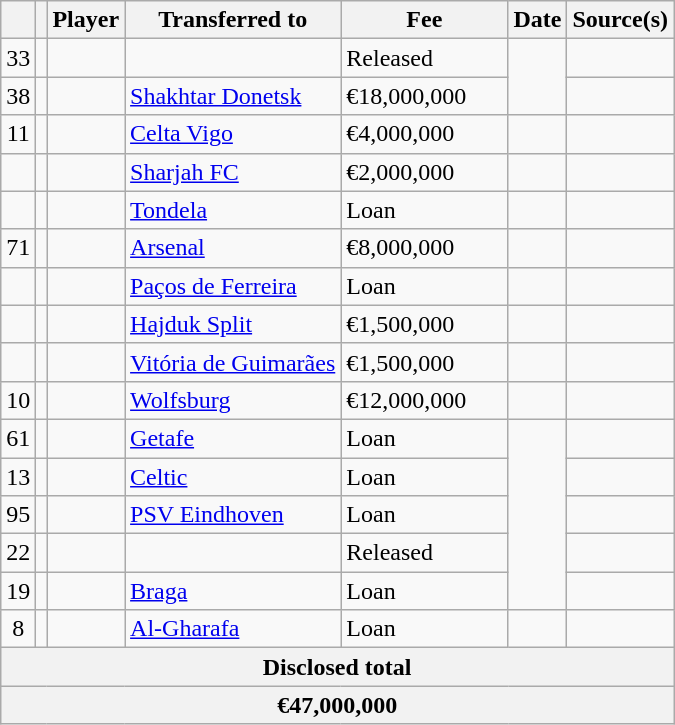<table class="wikitable plainrowheaders sortable">
<tr>
<th></th>
<th></th>
<th scope=col>Player</th>
<th>Transferred to</th>
<th !scope=col; style="width: 104px;">Fee</th>
<th scope=col>Date</th>
<th scope=col>Source(s)</th>
</tr>
<tr>
<td align=center>33</td>
<td align=center></td>
<td></td>
<td></td>
<td>Released</td>
<td rowspan=2></td>
<td></td>
</tr>
<tr>
<td align=center>38</td>
<td align=center></td>
<td></td>
<td> <a href='#'>Shakhtar Donetsk</a></td>
<td>€18,000,000</td>
<td></td>
</tr>
<tr>
<td align=center>11</td>
<td align=center></td>
<td></td>
<td> <a href='#'>Celta Vigo</a></td>
<td>€4,000,000</td>
<td></td>
<td></td>
</tr>
<tr>
<td align=center></td>
<td align=center></td>
<td></td>
<td> <a href='#'>Sharjah FC</a></td>
<td>€2,000,000</td>
<td></td>
<td></td>
</tr>
<tr>
<td align=center></td>
<td align=center></td>
<td></td>
<td> <a href='#'>Tondela</a></td>
<td>Loan</td>
<td></td>
<td></td>
</tr>
<tr>
<td align=center>71</td>
<td align=center></td>
<td></td>
<td> <a href='#'>Arsenal</a></td>
<td>€8,000,000</td>
<td></td>
<td></td>
</tr>
<tr>
<td align=center></td>
<td align=center></td>
<td></td>
<td> <a href='#'>Paços de Ferreira</a></td>
<td>Loan</td>
<td></td>
<td></td>
</tr>
<tr>
<td align=center></td>
<td align=center></td>
<td></td>
<td> <a href='#'>Hajduk Split</a></td>
<td>€1,500,000</td>
<td></td>
<td></td>
</tr>
<tr>
<td align=center></td>
<td align=center></td>
<td></td>
<td> <a href='#'>Vitória de Guimarães</a></td>
<td>€1,500,000</td>
<td></td>
<td></td>
</tr>
<tr>
<td align=center>10</td>
<td align=center></td>
<td></td>
<td> <a href='#'>Wolfsburg</a></td>
<td>€12,000,000</td>
<td></td>
<td></td>
</tr>
<tr>
<td align=center>61</td>
<td align=center></td>
<td></td>
<td> <a href='#'>Getafe</a></td>
<td>Loan</td>
<td rowspan=5></td>
<td></td>
</tr>
<tr>
<td align=center>13</td>
<td align=center></td>
<td></td>
<td> <a href='#'>Celtic</a></td>
<td>Loan</td>
<td></td>
</tr>
<tr>
<td align=center>95</td>
<td align=center></td>
<td></td>
<td> <a href='#'>PSV Eindhoven</a></td>
<td>Loan</td>
<td></td>
</tr>
<tr>
<td align=center>22</td>
<td align=center></td>
<td></td>
<td></td>
<td>Released</td>
<td></td>
</tr>
<tr>
<td align=center>19</td>
<td align=center></td>
<td></td>
<td> <a href='#'>Braga</a></td>
<td>Loan</td>
<td></td>
</tr>
<tr>
<td align=center>8</td>
<td align=center></td>
<td></td>
<td> <a href='#'>Al-Gharafa</a></td>
<td>Loan</td>
<td></td>
<td></td>
</tr>
<tr>
<th colspan="7">Disclosed total</th>
</tr>
<tr>
<th colspan="7">€47,000,000</th>
</tr>
</table>
